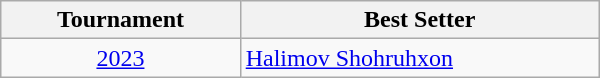<table class=wikitable style="width: 400px;">
<tr>
<th>Tournament</th>
<th style="width: 60%;">Best Setter</th>
</tr>
<tr>
<td style="text-align:center;"><a href='#'>2023</a></td>
<td> <a href='#'>Halimov Shohruhxon</a></td>
</tr>
</table>
